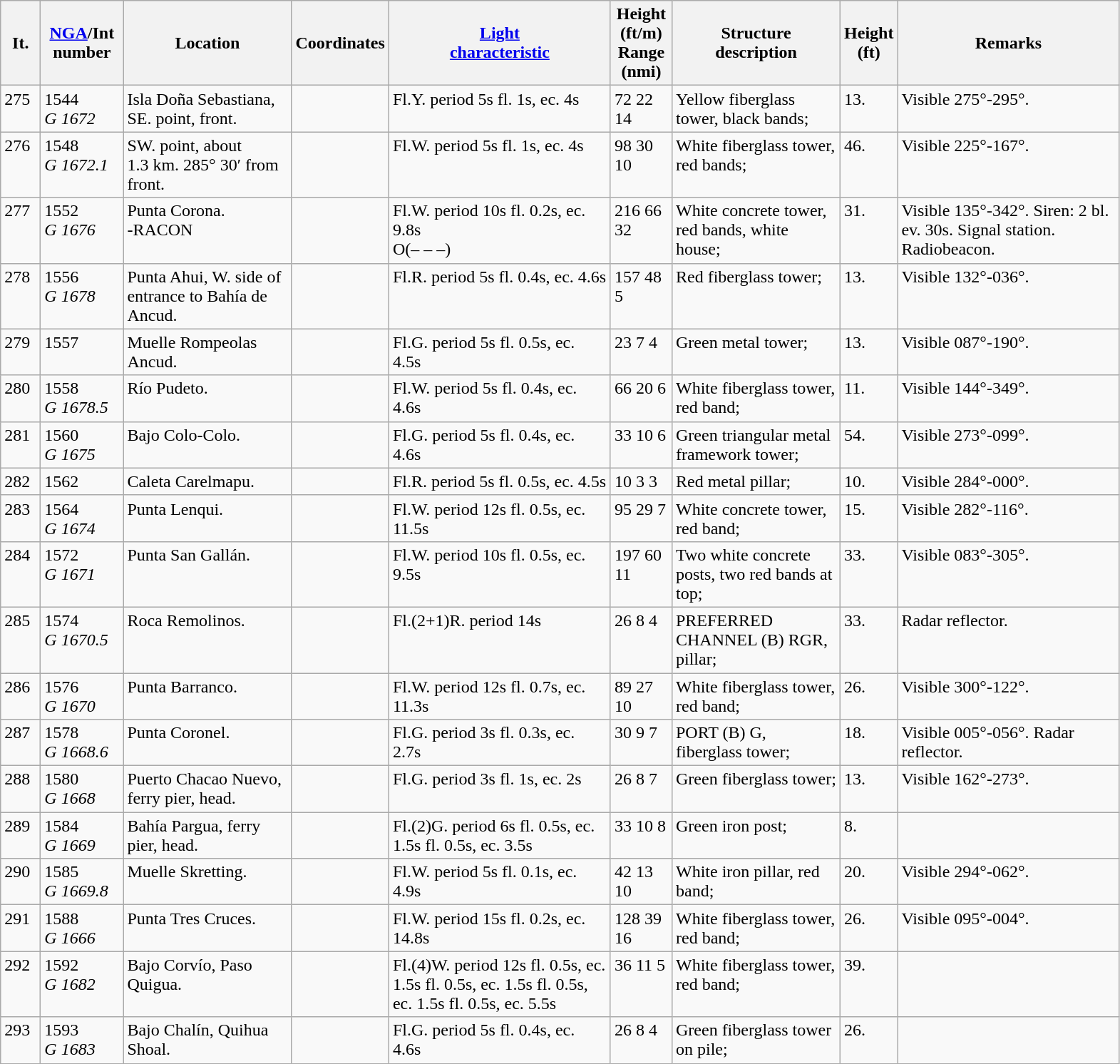<table class="wikitable">
<tr>
<th width="30">It.</th>
<th width="70"><a href='#'>NGA</a>/Int<br>number</th>
<th width="150">Location</th>
<th width="80">Coordinates</th>
<th width="200"><a href='#'>Light<br>characteristic</a></th>
<th width="50">Height (ft/m)<br>Range (nmi)</th>
<th width="150">Structure<br>description</th>
<th width="30">Height (ft)</th>
<th width="200">Remarks</th>
</tr>
<tr valign="top">
<td>275</td>
<td>1544<br><em>G 1672</em></td>
<td>Isla Doña Sebastiana, SE.  point, front.</td>
<td></td>
<td>Fl.Y. period 5s fl. 1s, ec. 4s</td>
<td>72 22 14</td>
<td>Yellow fiberglass tower, black  bands;</td>
<td>13.</td>
<td>Visible 275°-295°.</td>
</tr>
<tr valign="top">
<td>276</td>
<td>1548<br><em>G 1672.1</em></td>
<td>SW. point, about 1.3 km.  285° 30′ from front.</td>
<td></td>
<td>Fl.W. period 5s fl. 1s, ec. 4s</td>
<td>98 30 10</td>
<td>White fiberglass tower, red  bands;</td>
<td>46.</td>
<td>Visible 225°-167°.</td>
</tr>
<tr valign="top">
<td>277</td>
<td>1552<br><em>G 1676</em></td>
<td>Punta Corona. <br>-RACON</td>
<td></td>
<td>Fl.W. period 10s fl. 0.2s, ec. 9.8s <br> O(– – –)</td>
<td>216 66 32</td>
<td>White concrete tower, red bands,  white house;</td>
<td>31.</td>
<td>Visible 135°-342°. Siren:  2 bl. ev. 30s. Signal station.  Radiobeacon.</td>
</tr>
<tr valign="top">
<td>278</td>
<td>1556<br><em>G 1678</em></td>
<td>Punta Ahui, W. side of entrance to Bahía de Ancud.</td>
<td></td>
<td>Fl.R. period 5s fl. 0.4s, ec. 4.6s</td>
<td>157 48 5</td>
<td>Red fiberglass tower;</td>
<td>13.</td>
<td>Visible 132°-036°.</td>
</tr>
<tr valign="top">
<td>279</td>
<td>1557</td>
<td>Muelle Rompeolas Ancud.</td>
<td></td>
<td>Fl.G. period 5s fl. 0.5s, ec. 4.5s</td>
<td>23 7 4</td>
<td>Green metal tower;</td>
<td>13.</td>
<td>Visible 087°-190°.</td>
</tr>
<tr valign="top">
<td>280</td>
<td>1558<br><em>G 1678.5</em></td>
<td>Río Pudeto.</td>
<td></td>
<td>Fl.W. period 5s fl. 0.4s, ec. 4.6s</td>
<td>66 20 6</td>
<td>White fiberglass tower, red band;</td>
<td>11.</td>
<td>Visible 144°-349°.</td>
</tr>
<tr valign="top">
<td>281</td>
<td>1560<br><em>G 1675</em></td>
<td>Bajo Colo-Colo.</td>
<td></td>
<td>Fl.G. period 5s fl. 0.4s, ec. 4.6s</td>
<td>33 10 6</td>
<td>Green triangular metal  framework tower;</td>
<td>54.</td>
<td>Visible 273°-099°.</td>
</tr>
<tr valign="top">
<td>282</td>
<td>1562</td>
<td>Caleta Carelmapu.</td>
<td></td>
<td>Fl.R. period 5s fl. 0.5s, ec. 4.5s</td>
<td>10 3 3</td>
<td>Red metal pillar;</td>
<td>10.</td>
<td>Visible 284°-000°.</td>
</tr>
<tr valign="top">
<td>283</td>
<td>1564<br><em>G 1674</em></td>
<td>Punta Lenqui.</td>
<td></td>
<td>Fl.W. period 12s fl. 0.5s, ec. 11.5s</td>
<td>95 29 7</td>
<td>White concrete tower, red band;</td>
<td>15.</td>
<td>Visible 282°-116°.</td>
</tr>
<tr valign="top">
<td>284</td>
<td>1572<br><em>G 1671</em></td>
<td>Punta San Gallán.</td>
<td></td>
<td>Fl.W. period 10s fl. 0.5s, ec. 9.5s</td>
<td>197 60 11</td>
<td>Two white concrete posts, two  red bands at top;</td>
<td>33.</td>
<td>Visible 083°-305°.</td>
</tr>
<tr valign="top">
<td>285</td>
<td>1574<br><em>G 1670.5</em></td>
<td>Roca Remolinos.</td>
<td></td>
<td>Fl.(2+1)R. period 14s</td>
<td>26 8 4</td>
<td>PREFERRED CHANNEL (B)  RGR, pillar;</td>
<td>33.</td>
<td>Radar reflector.</td>
</tr>
<tr valign="top">
<td>286</td>
<td>1576<br><em>G 1670</em></td>
<td>Punta Barranco.</td>
<td></td>
<td>Fl.W. period 12s fl. 0.7s, ec. 11.3s</td>
<td>89 27 10</td>
<td>White fiberglass tower, red band;</td>
<td>26.</td>
<td>Visible 300°-122°.</td>
</tr>
<tr valign="top">
<td>287</td>
<td>1578<br><em>G 1668.6</em></td>
<td>Punta Coronel.</td>
<td></td>
<td>Fl.G. period 3s fl. 0.3s, ec. 2.7s</td>
<td>30 9 7</td>
<td>PORT  (B) G, fiberglass tower;</td>
<td>18.</td>
<td>Visible 005°-056°. Radar reflector.</td>
</tr>
<tr valign="top">
<td>288</td>
<td>1580<br><em>G 1668</em></td>
<td>Puerto Chacao Nuevo, ferry pier, head.</td>
<td></td>
<td>Fl.G. period 3s fl. 1s, ec. 2s</td>
<td>26 8 7</td>
<td>Green fiberglass tower;</td>
<td>13.</td>
<td>Visible 162°-273°.</td>
</tr>
<tr valign="top">
<td>289</td>
<td>1584<br><em>G 1669</em></td>
<td>Bahía Pargua, ferry pier, head.</td>
<td></td>
<td>Fl.(2)G. period 6s fl. 0.5s, ec. 1.5s fl. 0.5s, ec. 3.5s</td>
<td>33 10 8</td>
<td>Green iron post;</td>
<td>8.</td>
<td></td>
</tr>
<tr valign="top">
<td>290</td>
<td>1585<br><em>G 1669.8</em></td>
<td>Muelle Skretting.</td>
<td></td>
<td>Fl.W. period 5s fl. 0.1s, ec. 4.9s</td>
<td>42 13 10</td>
<td>White iron pillar, red band;</td>
<td>20.</td>
<td>Visible 294°-062°.</td>
</tr>
<tr valign="top">
<td>291</td>
<td>1588<br><em>G 1666</em></td>
<td>Punta Tres Cruces.</td>
<td></td>
<td>Fl.W. period 15s fl. 0.2s, ec. 14.8s</td>
<td>128 39 16</td>
<td>White fiberglass tower, red band;</td>
<td>26.</td>
<td>Visible 095°-004°.</td>
</tr>
<tr valign="top">
<td>292</td>
<td>1592<br><em>G 1682</em></td>
<td>Bajo Corvío, Paso Quigua.</td>
<td></td>
<td>Fl.(4)W. period 12s fl. 0.5s, ec. 1.5s fl. 0.5s, ec. 1.5s fl. 0.5s, ec. 1.5s fl. 0.5s, ec. 5.5s</td>
<td>36 11 5</td>
<td>White fiberglass tower, red band;</td>
<td>39.</td>
<td></td>
</tr>
<tr valign="top">
<td>293</td>
<td>1593<br><em>G 1683</em></td>
<td>Bajo Chalín, Quihua Shoal.</td>
<td></td>
<td>Fl.G. period 5s fl. 0.4s, ec. 4.6s</td>
<td>26 8 4</td>
<td>Green fiberglass tower on pile;</td>
<td>26.</td>
<td></td>
</tr>
</table>
